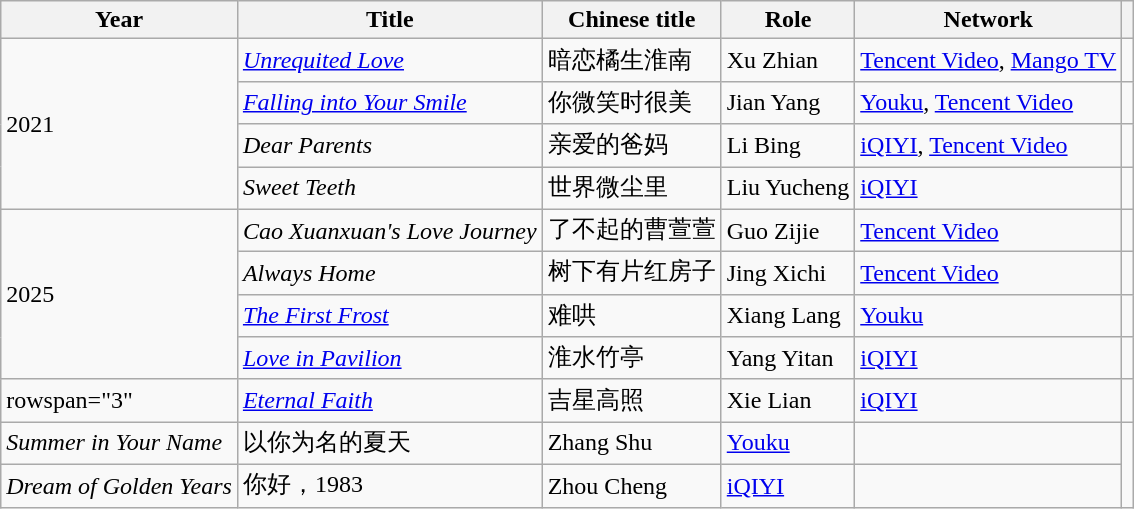<table class="wikitable sortable plainrowheaders">
<tr>
<th>Year</th>
<th>Title</th>
<th>Chinese title</th>
<th>Role</th>
<th>Network</th>
<th></th>
</tr>
<tr>
<td rowspan="4">2021</td>
<td><em><a href='#'>Unrequited Love</a></em></td>
<td>暗恋橘生淮南</td>
<td>Xu Zhian</td>
<td><a href='#'>Tencent Video</a>, <a href='#'>Mango TV</a></td>
<td></td>
</tr>
<tr>
<td><em><a href='#'>Falling into Your Smile</a></em></td>
<td>你微笑时很美</td>
<td>Jian Yang</td>
<td><a href='#'>Youku</a>, <a href='#'>Tencent Video</a></td>
<td></td>
</tr>
<tr>
<td><em>Dear Parents</em></td>
<td>亲爱的爸妈</td>
<td>Li Bing</td>
<td><a href='#'>iQIYI</a>, <a href='#'>Tencent Video</a></td>
<td></td>
</tr>
<tr>
<td><em>Sweet Teeth</em></td>
<td>世界微尘里</td>
<td>Liu Yucheng</td>
<td><a href='#'>iQIYI</a></td>
<td></td>
</tr>
<tr>
<td rowspan="4">2025</td>
<td><em>Cao Xuanxuan's Love Journey</em></td>
<td>了不起的曹萱萱</td>
<td>Guo Zijie</td>
<td><a href='#'>Tencent Video</a></td>
<td></td>
</tr>
<tr>
<td><em>Always Home</em></td>
<td>树下有片红房子</td>
<td>Jing Xichi</td>
<td><a href='#'>Tencent Video</a></td>
<td></td>
</tr>
<tr>
<td><em><a href='#'>The First Frost</a></em></td>
<td>难哄</td>
<td>Xiang Lang</td>
<td><a href='#'>Youku</a></td>
<td></td>
</tr>
<tr>
<td><em><a href='#'>Love in Pavilion</a></em></td>
<td>淮水竹亭</td>
<td>Yang Yitan</td>
<td><a href='#'>iQIYI</a></td>
<td></td>
</tr>
<tr>
<td>rowspan="3" </td>
<td><em><a href='#'>Eternal Faith</a></em></td>
<td>吉星高照</td>
<td>Xie Lian</td>
<td><a href='#'>iQIYI</a></td>
<td></td>
</tr>
<tr>
<td><em>Summer in Your Name</em></td>
<td>以你为名的夏天</td>
<td>Zhang Shu</td>
<td><a href='#'>Youku</a></td>
<td></td>
</tr>
<tr>
<td><em>Dream of Golden Years</em></td>
<td>你好，1983</td>
<td>Zhou Cheng</td>
<td><a href='#'>iQIYI</a></td>
<td></td>
</tr>
</table>
